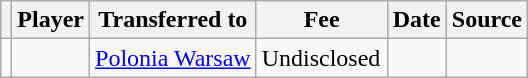<table class="wikitable plainrowheaders sortable">
<tr>
<th></th>
<th scope="col">Player</th>
<th>Transferred to</th>
<th style="width: 80px;">Fee</th>
<th scope="col">Date</th>
<th scope="col">Source</th>
</tr>
<tr>
<td align="center"></td>
<td> </td>
<td> <a href='#'>Polonia Warsaw</a></td>
<td>Undisclosed</td>
<td></td>
<td></td>
</tr>
</table>
